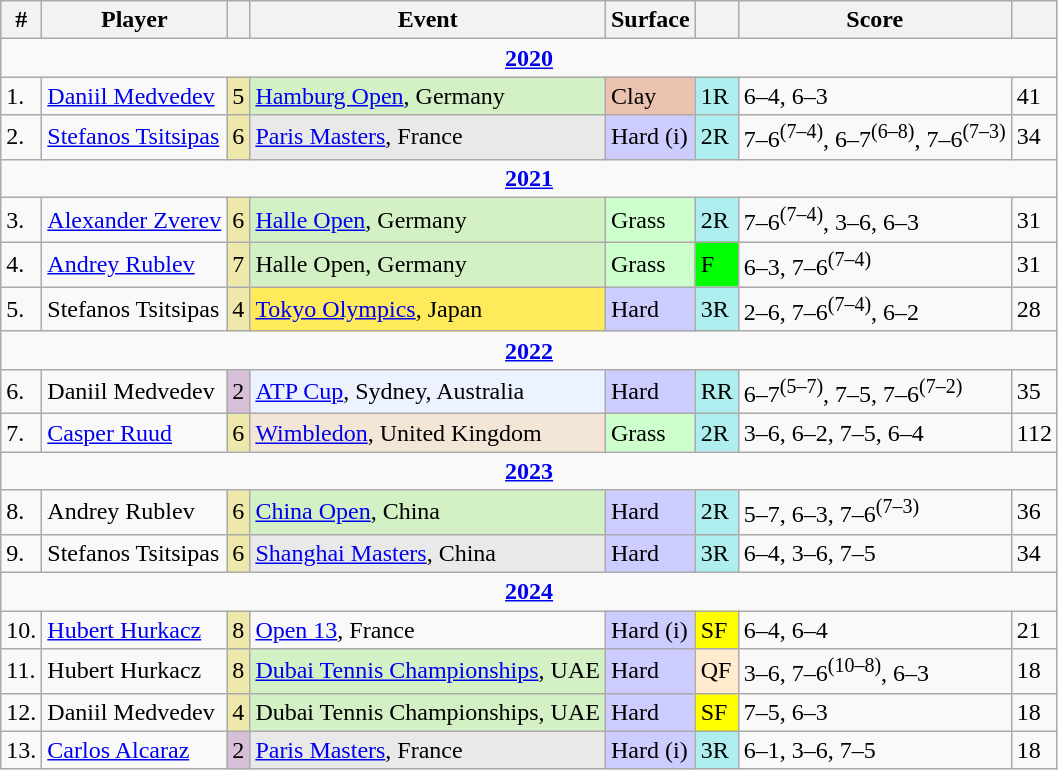<table class="sortable wikitable nowrap">
<tr>
<th class="unsortable">#</th>
<th>Player</th>
<th></th>
<th>Event</th>
<th>Surface</th>
<th class="unsortable"></th>
<th class="unsortable">Score</th>
<th class="unsortable"></th>
</tr>
<tr>
<td colspan=8 style=text-align:center><strong><a href='#'>2020</a></strong></td>
</tr>
<tr>
<td>1.</td>
<td> <a href='#'>Daniil Medvedev</a></td>
<td bgcolor=eee8aa>5</td>
<td bgcolor=d4f1c5><a href='#'>Hamburg Open</a>, Germany</td>
<td bgcolor=EBC2AF>Clay</td>
<td bgcolor=afeeee>1R</td>
<td>6–4, 6–3</td>
<td>41</td>
</tr>
<tr>
<td>2.</td>
<td> <a href='#'>Stefanos Tsitsipas</a></td>
<td bgcolor=eee8aa>6</td>
<td bgcolor=e9e9e9><a href='#'>Paris Masters</a>, France</td>
<td bgcolor=ccccff>Hard (i)</td>
<td bgcolor=afeeee>2R</td>
<td>7–6<sup>(7–4)</sup>, 6–7<sup>(6–8)</sup>, 7–6<sup>(7–3)</sup></td>
<td>34</td>
</tr>
<tr>
<td colspan=8 style=text-align:center><strong><a href='#'>2021</a></strong></td>
</tr>
<tr>
<td>3.</td>
<td> <a href='#'>Alexander Zverev</a></td>
<td bgcolor=eee8aa>6</td>
<td bgcolor=d4f1c5><a href='#'>Halle Open</a>, Germany</td>
<td bgcolor=CCFFCC>Grass</td>
<td bgcolor=afeeee>2R</td>
<td>7–6<sup>(7–4)</sup>, 3–6, 6–3</td>
<td>31</td>
</tr>
<tr>
<td>4.</td>
<td> <a href='#'>Andrey Rublev</a></td>
<td bgcolor=eee8aa>7</td>
<td bgcolor=d4f1c5>Halle Open, Germany</td>
<td bgcolor=CCFFCC>Grass</td>
<td bgcolor=lime>F</td>
<td>6–3, 7–6<sup>(7–4)</sup></td>
<td>31</td>
</tr>
<tr>
<td>5.</td>
<td> Stefanos Tsitsipas</td>
<td bgcolor=eee8aa>4</td>
<td bgcolor=ffea5c><a href='#'>Tokyo Olympics</a>, Japan</td>
<td bgcolor=ccccff>Hard</td>
<td bgcolor=afeeee>3R</td>
<td>2–6, 7–6<sup>(7–4)</sup>, 6–2</td>
<td>28</td>
</tr>
<tr>
<td colspan=8 style=text-align:center><strong><a href='#'>2022</a></strong></td>
</tr>
<tr>
<td>6.</td>
<td> Daniil Medvedev</td>
<td bgcolor=thistle>2</td>
<td bgcolor=ecf2ff><a href='#'>ATP Cup</a>, Sydney, Australia</td>
<td bgcolor=ccccff>Hard</td>
<td bgcolor=afeeee>RR</td>
<td>6–7<sup>(5–7)</sup>, 7–5, 7–6<sup>(7–2)</sup></td>
<td>35</td>
</tr>
<tr>
<td>7.</td>
<td> <a href='#'>Casper Ruud</a></td>
<td bgcolor=eee8aa>6</td>
<td bgcolor=f3e6d7><a href='#'>Wimbledon</a>, United Kingdom</td>
<td style="background:#cfc;">Grass</td>
<td bgcolor=afeeee>2R</td>
<td>3–6, 6–2, 7–5, 6–4</td>
<td>112</td>
</tr>
<tr>
<td colspan=8 style=text-align:center><strong><a href='#'>2023</a></strong></td>
</tr>
<tr>
<td>8.</td>
<td> Andrey Rublev</td>
<td bgcolor=eee8aa>6</td>
<td bgcolor=d4f1c5><a href='#'>China Open</a>, China</td>
<td bgcolor=ccccff>Hard</td>
<td bgcolor=afeeee>2R</td>
<td>5–7, 6–3, 7–6<sup>(7–3)</sup></td>
<td>36</td>
</tr>
<tr>
<td>9.</td>
<td> Stefanos Tsitsipas</td>
<td bgcolor=eee8aa>6</td>
<td bgcolor=e9e9e9><a href='#'>Shanghai Masters</a>, China</td>
<td bgcolor=ccccff>Hard</td>
<td bgcolor=afeeee>3R</td>
<td>6–4, 3–6, 7–5</td>
<td>34</td>
</tr>
<tr>
<td colspan=8 style=text-align:center><strong><a href='#'>2024</a></strong></td>
</tr>
<tr>
<td>10.</td>
<td> <a href='#'>Hubert Hurkacz</a></td>
<td bgcolor=eee8aa>8</td>
<td><a href='#'>Open 13</a>, France</td>
<td bgcolor=ccccff>Hard (i)</td>
<td bgcolor=yellow>SF</td>
<td>6–4, 6–4</td>
<td>21</td>
</tr>
<tr>
<td>11.</td>
<td> Hubert Hurkacz</td>
<td bgcolor=eee8aa>8</td>
<td bgcolor=d4f1c5><a href='#'>Dubai Tennis Championships</a>, UAE</td>
<td bgcolor=ccccff>Hard</td>
<td bgcolor=ffebcd>QF</td>
<td>3–6, 7–6<sup>(10–8)</sup>, 6–3</td>
<td>18</td>
</tr>
<tr>
<td>12.</td>
<td> Daniil Medvedev</td>
<td bgcolor=eee8aa>4</td>
<td bgcolor=d4f1c5>Dubai Tennis Championships, UAE</td>
<td bgcolor=ccccff>Hard</td>
<td bgcolor=yellow>SF</td>
<td>7–5, 6–3</td>
<td>18</td>
</tr>
<tr>
<td>13.</td>
<td> <a href='#'>Carlos Alcaraz</a></td>
<td bgcolor=thistle>2</td>
<td bgcolor=e9e9e9><a href='#'>Paris Masters</a>, France</td>
<td bgcolor=ccccff>Hard (i)</td>
<td bgcolor=afeeee>3R</td>
<td>6–1, 3–6, 7–5</td>
<td>18</td>
</tr>
</table>
